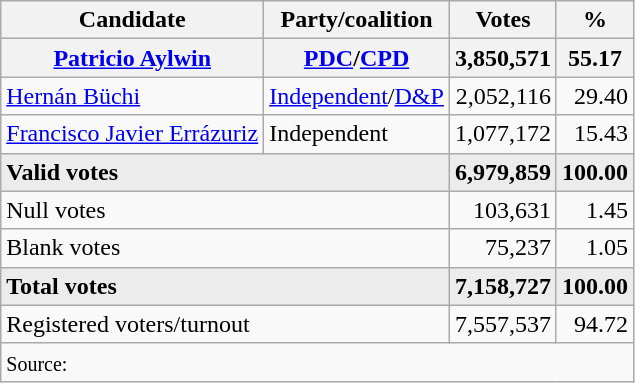<table class="wikitable" style="text-align: right;">
<tr>
<th>Candidate</th>
<th>Party/coalition</th>
<th>Votes</th>
<th>%</th>
</tr>
<tr>
<th align="left"><a href='#'>Patricio Aylwin</a></th>
<th align="left"><a href='#'>PDC</a>/<a href='#'>CPD</a></th>
<th>3,850,571</th>
<th>55.17</th>
</tr>
<tr>
<td align="left"><a href='#'>Hernán Büchi</a></td>
<td align="left"><a href='#'>Independent</a>/<a href='#'>D&P</a></td>
<td>2,052,116</td>
<td>29.40</td>
</tr>
<tr>
<td align="left"><a href='#'>Francisco Javier Errázuriz</a></td>
<td align="left">Independent</td>
<td>1,077,172</td>
<td>15.43</td>
</tr>
<tr style="font-weight: bold; background: #ececec;">
<td align="left" colspan="2">Valid votes</td>
<td>6,979,859</td>
<td>100.00</td>
</tr>
<tr>
<td align="left" colspan="2">Null votes</td>
<td>103,631</td>
<td>1.45</td>
</tr>
<tr>
<td align="left" colspan="2">Blank votes</td>
<td>75,237</td>
<td>1.05</td>
</tr>
<tr style="font-weight: bold; background: #ececec;">
<td align="left" colspan="2">Total votes</td>
<td>7,158,727</td>
<td>100.00</td>
</tr>
<tr>
<td align="left" colspan="2">Registered voters/turnout</td>
<td>7,557,537</td>
<td>94.72</td>
</tr>
<tr>
<td align="left" colspan="4"><small>Source: </small></td>
</tr>
</table>
